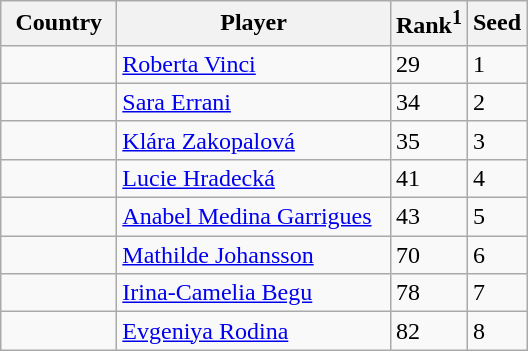<table class="sortable wikitable">
<tr>
<th width="70">Country</th>
<th width="175">Player</th>
<th>Rank<sup>1</sup></th>
<th>Seed</th>
</tr>
<tr>
<td></td>
<td><a href='#'>Roberta Vinci</a></td>
<td>29</td>
<td>1</td>
</tr>
<tr>
<td></td>
<td><a href='#'>Sara Errani</a></td>
<td>34</td>
<td>2</td>
</tr>
<tr>
<td></td>
<td><a href='#'>Klára Zakopalová</a></td>
<td>35</td>
<td>3</td>
</tr>
<tr>
<td></td>
<td><a href='#'>Lucie Hradecká</a></td>
<td>41</td>
<td>4</td>
</tr>
<tr>
<td></td>
<td><a href='#'>Anabel Medina Garrigues</a></td>
<td>43</td>
<td>5</td>
</tr>
<tr>
<td></td>
<td><a href='#'>Mathilde Johansson</a></td>
<td>70</td>
<td>6</td>
</tr>
<tr>
<td></td>
<td><a href='#'>Irina-Camelia Begu</a></td>
<td>78</td>
<td>7</td>
</tr>
<tr>
<td></td>
<td><a href='#'>Evgeniya Rodina</a></td>
<td>82</td>
<td>8</td>
</tr>
</table>
